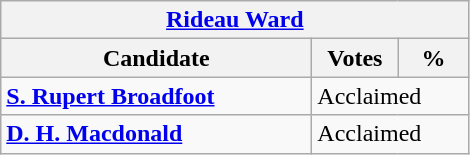<table class="wikitable">
<tr>
<th colspan="3"><a href='#'>Rideau Ward</a></th>
</tr>
<tr>
<th style="width: 200px">Candidate</th>
<th style="width: 50px">Votes</th>
<th style="width: 40px">%</th>
</tr>
<tr>
<td><strong><a href='#'>S. Rupert Broadfoot</a></strong></td>
<td colspan="2">Acclaimed</td>
</tr>
<tr>
<td><strong><a href='#'>D. H. Macdonald</a></strong></td>
<td colspan="2">Acclaimed</td>
</tr>
</table>
